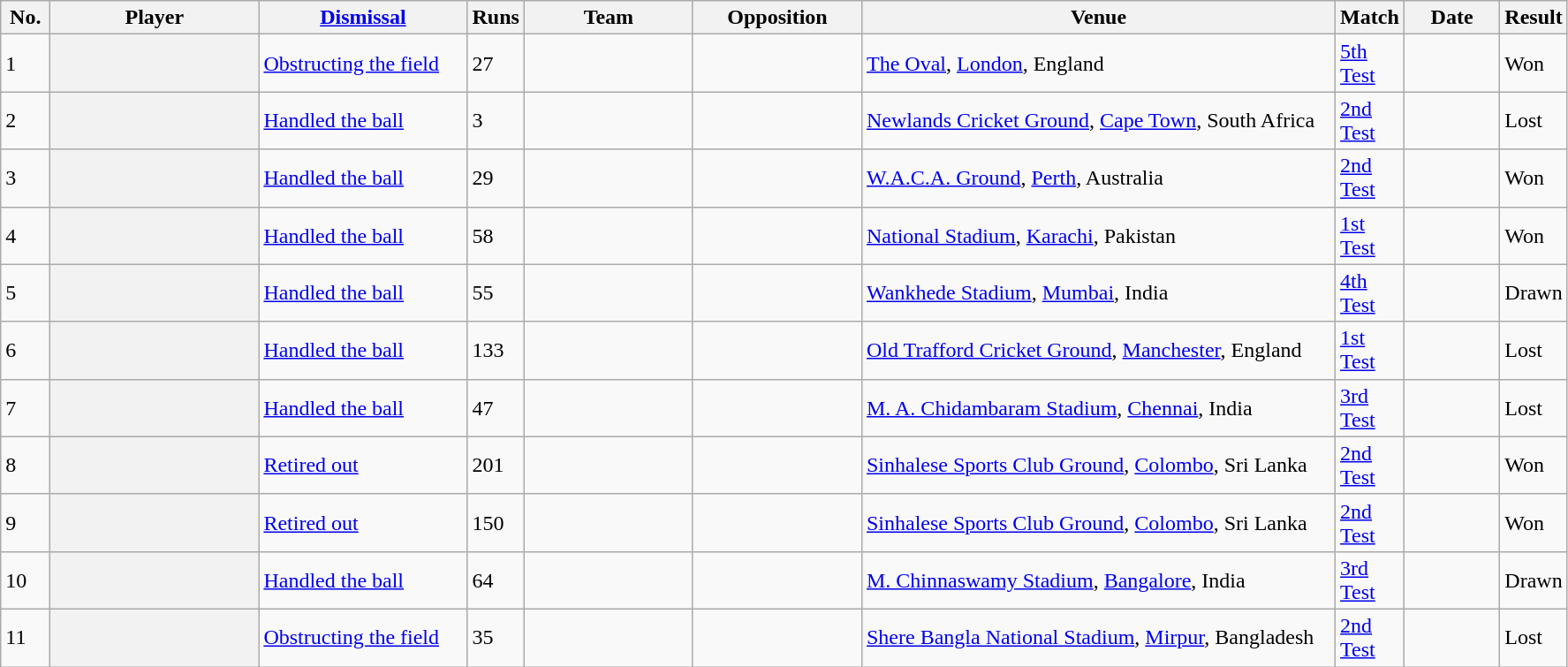<table class="wikitable sortable plainrowheaders" style="font-size: 100%">
<tr>
<th scope="col" style="width:30px;">No.</th>
<th scope="col" style="width:150px;">Player</th>
<th scope="col" style="width:150px;"><a href='#'>Dismissal</a></th>
<th scope="col" style="width:20px;">Runs</th>
<th scope="col" style="width:120px;">Team</th>
<th scope="col" style="width:120px;">Opposition</th>
<th scope="col" style="width:350px;">Venue</th>
<th scope="col" style="width:30px;">Match</th>
<th scope="col" style="width:65px;">Date</th>
<th scope="col" style="width:25px;">Result</th>
</tr>
<tr>
<td>1</td>
<th scope="row"></th>
<td><a href='#'>Obstructing the field</a></td>
<td>27</td>
<td></td>
<td></td>
<td><a href='#'>The Oval</a>, <a href='#'>London</a>, England</td>
<td><a href='#'>5th Test</a></td>
<td></td>
<td>Won</td>
</tr>
<tr>
<td>2</td>
<th scope="row"></th>
<td><a href='#'>Handled the ball</a></td>
<td>3</td>
<td></td>
<td></td>
<td><a href='#'>Newlands Cricket Ground</a>, <a href='#'>Cape Town</a>, South Africa</td>
<td><a href='#'>2nd Test</a></td>
<td></td>
<td>Lost</td>
</tr>
<tr>
<td>3</td>
<th scope="row"></th>
<td><a href='#'>Handled the ball</a></td>
<td>29</td>
<td></td>
<td></td>
<td><a href='#'>W.A.C.A. Ground</a>, <a href='#'>Perth</a>, Australia</td>
<td><a href='#'>2nd Test</a></td>
<td></td>
<td>Won</td>
</tr>
<tr>
<td>4</td>
<th scope="row"></th>
<td><a href='#'>Handled the ball</a></td>
<td>58</td>
<td></td>
<td></td>
<td><a href='#'>National Stadium</a>, <a href='#'>Karachi</a>, Pakistan</td>
<td><a href='#'>1st Test</a></td>
<td></td>
<td>Won</td>
</tr>
<tr>
<td>5</td>
<th scope="row"></th>
<td><a href='#'>Handled the ball</a></td>
<td>55</td>
<td></td>
<td></td>
<td><a href='#'>Wankhede Stadium</a>, <a href='#'>Mumbai</a>, India</td>
<td><a href='#'>4th Test</a></td>
<td></td>
<td>Drawn</td>
</tr>
<tr>
<td>6</td>
<th scope="row"></th>
<td><a href='#'>Handled the ball</a></td>
<td>133</td>
<td></td>
<td></td>
<td><a href='#'>Old Trafford Cricket Ground</a>, <a href='#'>Manchester</a>, England</td>
<td><a href='#'>1st Test</a></td>
<td></td>
<td>Lost</td>
</tr>
<tr>
<td>7</td>
<th scope="row"></th>
<td><a href='#'>Handled the ball</a></td>
<td>47</td>
<td></td>
<td></td>
<td><a href='#'>M. A. Chidambaram Stadium</a>, <a href='#'>Chennai</a>, India</td>
<td><a href='#'>3rd Test</a></td>
<td></td>
<td>Lost</td>
</tr>
<tr>
<td>8</td>
<th scope="row"></th>
<td><a href='#'>Retired out</a></td>
<td>201</td>
<td></td>
<td></td>
<td><a href='#'>Sinhalese Sports Club Ground</a>, <a href='#'>Colombo</a>, Sri Lanka</td>
<td><a href='#'>2nd Test</a></td>
<td></td>
<td>Won</td>
</tr>
<tr>
<td>9</td>
<th scope="row"></th>
<td><a href='#'>Retired out</a></td>
<td>150</td>
<td></td>
<td></td>
<td><a href='#'>Sinhalese Sports Club Ground</a>, <a href='#'>Colombo</a>, Sri Lanka</td>
<td><a href='#'>2nd Test</a></td>
<td></td>
<td>Won</td>
</tr>
<tr>
<td>10</td>
<th scope="row"></th>
<td><a href='#'>Handled the ball</a></td>
<td>64</td>
<td></td>
<td></td>
<td><a href='#'>M. Chinnaswamy Stadium</a>, <a href='#'>Bangalore</a>, India</td>
<td><a href='#'>3rd Test</a></td>
<td></td>
<td>Drawn</td>
</tr>
<tr>
<td>11</td>
<th scope="row"></th>
<td><a href='#'>Obstructing the field</a></td>
<td>35</td>
<td></td>
<td></td>
<td><a href='#'>Shere Bangla National Stadium</a>, <a href='#'>Mirpur</a>, Bangladesh</td>
<td><a href='#'>2nd Test</a></td>
<td></td>
<td>Lost</td>
</tr>
</table>
